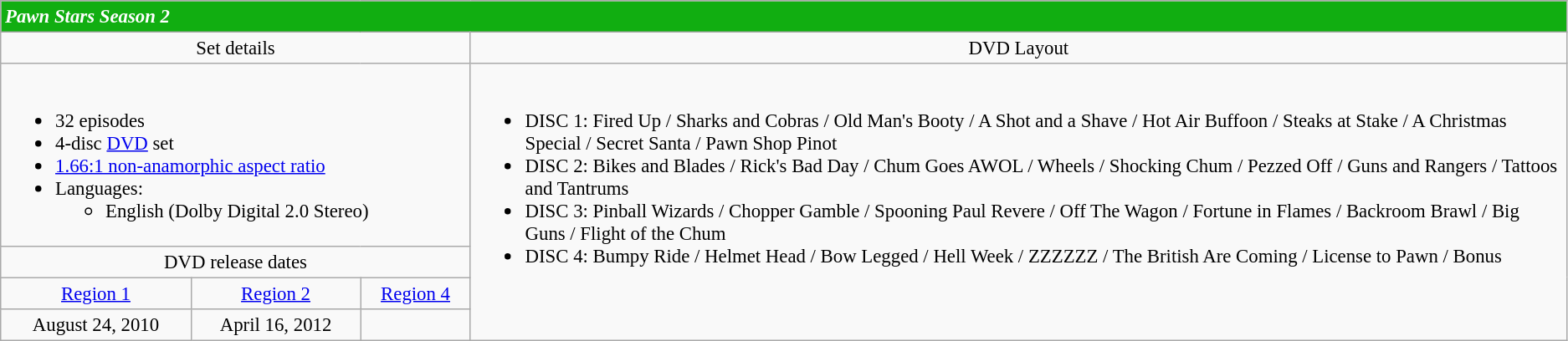<table class="wikitable" style="font-size: 95%;">
<tr style="background:#EFEFEF">
<td colspan="5" style="background-color: #11AE11; color:#fff;"><strong><em>Pawn Stars<em> Season 2<strong></td>
</tr>
<tr valign="top">
<td align="center" width="30%" colspan="3"></strong>Set details<strong></td>
<td width="70%" align="center"></strong>DVD Layout<strong></td>
</tr>
<tr valign="top">
<td colspan="3" align="left" width="30%"><br><ul><li>32 episodes</li><li>4-disc <a href='#'>DVD</a> set</li><li><a href='#'>1.66:1 non-anamorphic aspect ratio</a></li><li>Languages:<ul><li>English (Dolby Digital 2.0 Stereo)</li></ul></li></ul></td>
<td rowspan="4" align="left" width="70%"><br><ul><li>DISC 1: Fired Up / Sharks and Cobras / Old Man's Booty / A Shot and a Shave / Hot Air Buffoon / Steaks at Stake / A Christmas Special / Secret Santa / Pawn Shop Pinot</li><li>DISC 2: Bikes and Blades / Rick's Bad Day / Chum Goes AWOL / Wheels / Shocking Chum / Pezzed Off / Guns and Rangers / Tattoos and Tantrums</li><li>DISC 3: Pinball Wizards / Chopper Gamble / Spooning Paul Revere / Off The Wagon / Fortune in Flames / Backroom Brawl / Big Guns / Flight of the Chum</li><li>DISC 4: Bumpy Ride / Helmet Head / Bow Legged / Hell Week / ZZZZZZ / The British Are Coming / License to Pawn / Bonus</li></ul></td>
</tr>
<tr>
<td colspan="3" align="center"></strong>DVD release dates<strong></td>
</tr>
<tr>
<td align="center"><a href='#'>Region 1</a></td>
<td align="center"><a href='#'>Region 2</a></td>
<td align="center"><a href='#'>Region 4</a></td>
</tr>
<tr>
<td align="center">August 24, 2010</td>
<td align="center">April 16, 2012</td>
<td></td>
</tr>
</table>
